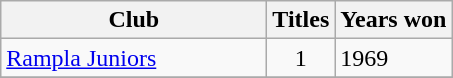<table class="wikitable sortable" style="text-align:left" width="">
<tr>
<th width= 170px>Club</th>
<th width=>Titles</th>
<th width=>Years won</th>
</tr>
<tr>
<td><a href='#'>Rampla Juniors</a></td>
<td align=center>1</td>
<td>1969</td>
</tr>
<tr>
</tr>
</table>
